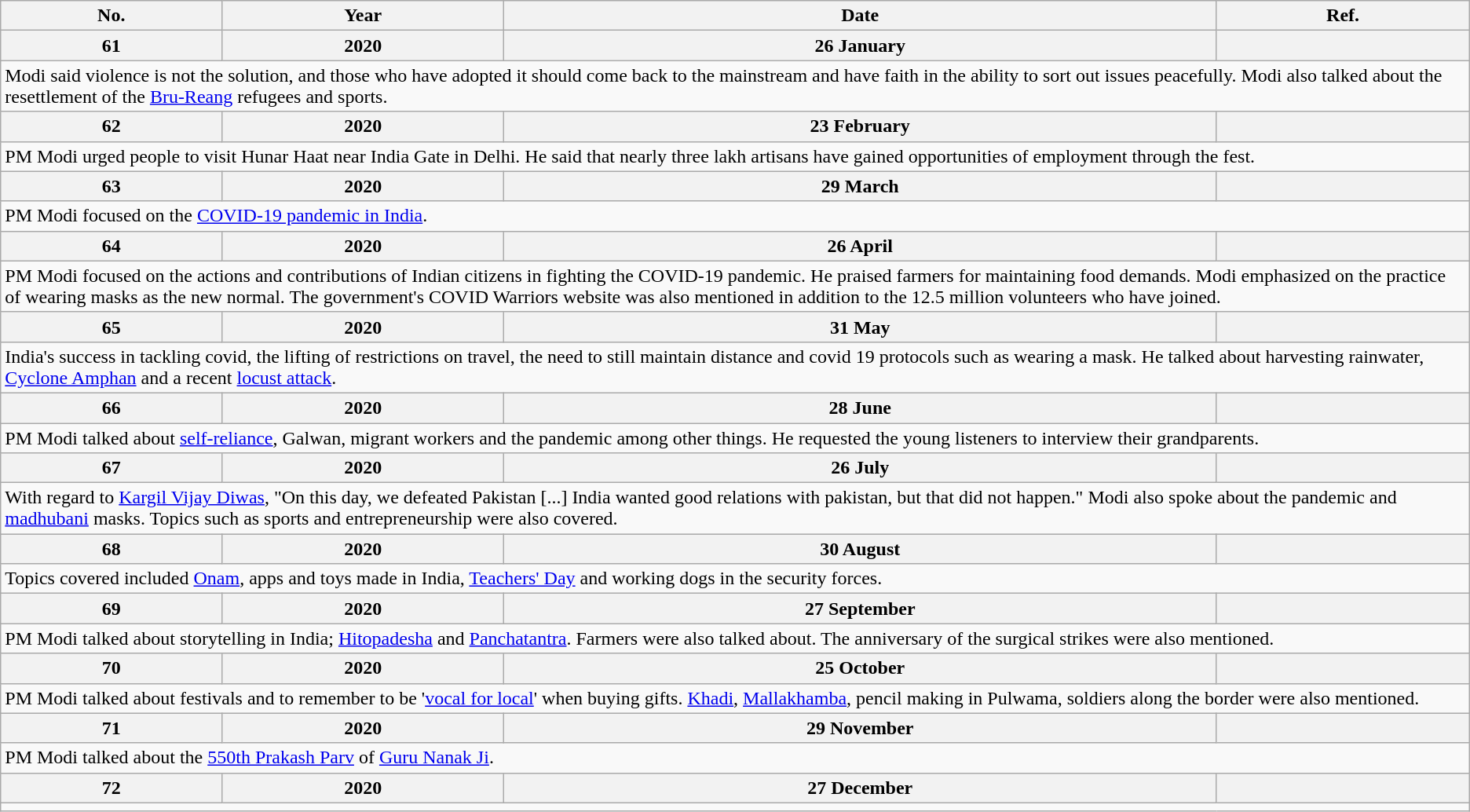<table class="wikitable">
<tr>
<th>No.</th>
<th>Year</th>
<th>Date</th>
<th>Ref.</th>
</tr>
<tr>
<th>61</th>
<th>2020</th>
<th>26 January</th>
<th></th>
</tr>
<tr>
<td colspan="4">Modi said violence is not the solution, and those who have adopted it should come back to the mainstream and have faith in the ability to sort out issues peacefully. Modi also talked about the resettlement of the <a href='#'>Bru-Reang</a> refugees and sports.</td>
</tr>
<tr>
<th>62</th>
<th>2020</th>
<th>23 February</th>
<th></th>
</tr>
<tr>
<td colspan="4">PM Modi urged people to visit Hunar Haat near India Gate in Delhi. He said that nearly three lakh artisans have gained opportunities of employment through the fest.</td>
</tr>
<tr>
<th>63</th>
<th>2020</th>
<th>29 March</th>
<th></th>
</tr>
<tr>
<td colspan="4">PM Modi focused on the <a href='#'>COVID-19 pandemic in India</a>.</td>
</tr>
<tr>
<th>64</th>
<th>2020</th>
<th>26 April</th>
<th></th>
</tr>
<tr>
<td colspan="4">PM Modi focused on the actions and contributions of Indian citizens in fighting the COVID-19 pandemic. He praised farmers for maintaining food demands. Modi emphasized on the practice of wearing masks as the new normal. The government's COVID Warriors website was also mentioned in addition to the 12.5 million volunteers who have joined.</td>
</tr>
<tr>
<th>65</th>
<th>2020</th>
<th>31 May</th>
<th></th>
</tr>
<tr>
<td colspan="4">India's success in tackling covid, the lifting of restrictions on travel, the need to still maintain distance and covid 19 protocols such as wearing a mask. He talked about harvesting rainwater, <a href='#'>Cyclone Amphan</a> and a recent <a href='#'>locust attack</a>.</td>
</tr>
<tr>
<th>66</th>
<th>2020</th>
<th>28 June</th>
<th></th>
</tr>
<tr>
<td colspan="4">PM Modi talked about <a href='#'>self-reliance</a>, Galwan, migrant workers and the pandemic among other things. He requested the young listeners to interview their grandparents.</td>
</tr>
<tr>
<th>67</th>
<th>2020</th>
<th>26 July</th>
<th></th>
</tr>
<tr>
<td colspan="4">With regard to <a href='#'>Kargil Vijay Diwas</a>, "On this day, we defeated Pakistan [...] India wanted good relations with pakistan, but that did not happen." Modi also spoke about the pandemic and <a href='#'>madhubani</a> masks. Topics such as sports and entrepreneurship were also covered.</td>
</tr>
<tr>
<th>68</th>
<th>2020</th>
<th>30 August</th>
<th></th>
</tr>
<tr>
<td colspan="4">Topics covered included <a href='#'>Onam</a>, apps and toys made in India, <a href='#'>Teachers' Day</a> and working dogs in the security forces.</td>
</tr>
<tr>
<th>69</th>
<th>2020</th>
<th>27 September</th>
<th></th>
</tr>
<tr>
<td colspan="4">PM Modi talked about storytelling in India; <a href='#'>Hitopadesha</a> and <a href='#'>Panchatantra</a>. Farmers were also talked about. The anniversary of the surgical strikes were also mentioned.</td>
</tr>
<tr>
<th>70</th>
<th>2020</th>
<th>25 October</th>
<th></th>
</tr>
<tr>
<td colspan="4">PM Modi talked about festivals and to remember to be '<a href='#'>vocal for local</a>' when buying gifts. <a href='#'>Khadi</a>, <a href='#'>Mallakhamba</a>, pencil making in Pulwama, soldiers along the border were also mentioned.</td>
</tr>
<tr>
<th>71</th>
<th>2020</th>
<th>29 November</th>
<th></th>
</tr>
<tr>
<td colspan="4">PM Modi talked about the <a href='#'>550th Prakash Parv</a> of <a href='#'>Guru Nanak Ji</a>.</td>
</tr>
<tr>
<th>72</th>
<th>2020</th>
<th>27 December</th>
<th></th>
</tr>
<tr>
<td colspan="4"></td>
</tr>
</table>
